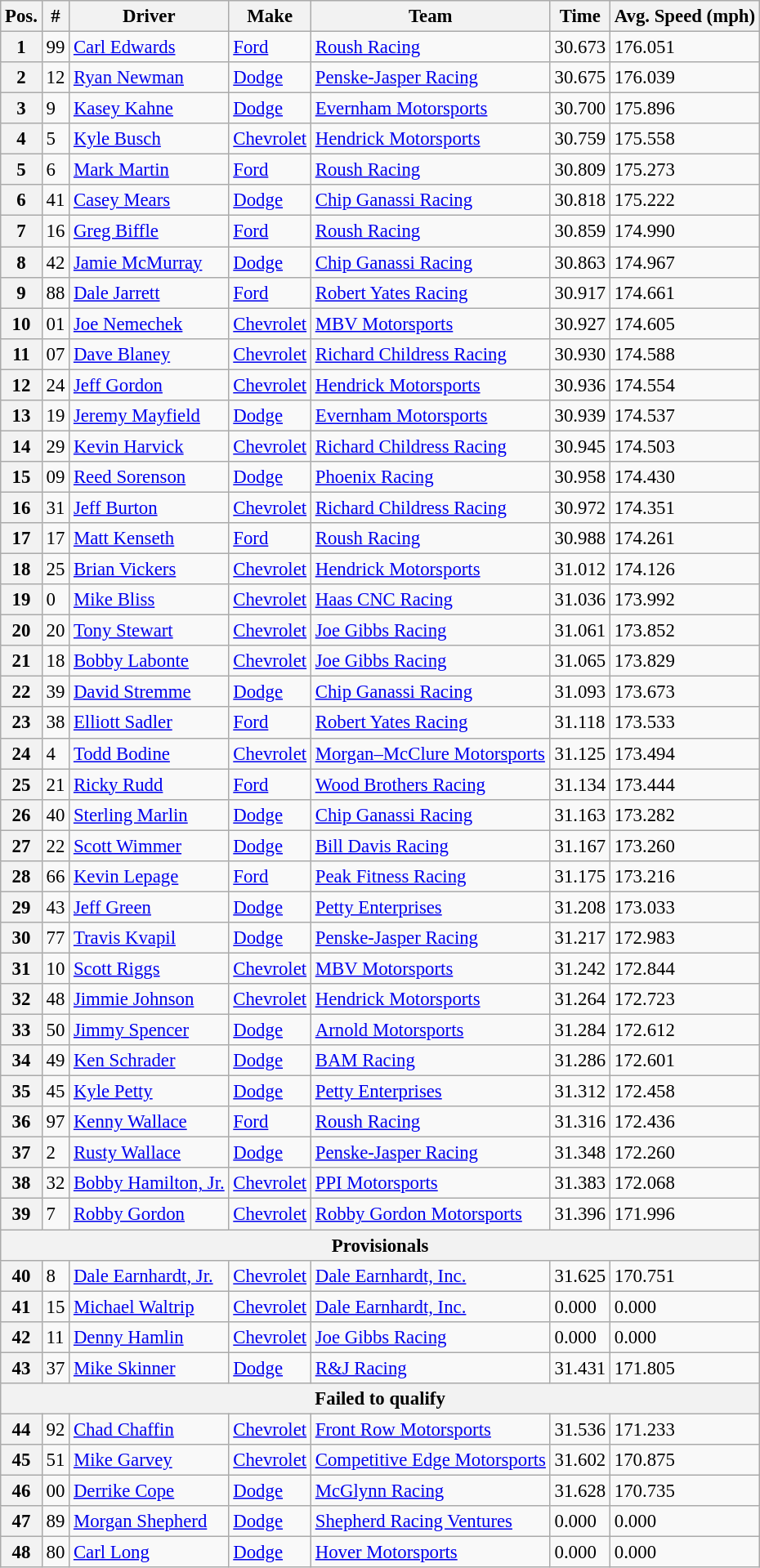<table class="wikitable sortable" style="font-size:95%">
<tr>
<th>Pos.</th>
<th>#</th>
<th>Driver</th>
<th>Make</th>
<th>Team</th>
<th>Time</th>
<th>Avg. Speed (mph)</th>
</tr>
<tr>
<th>1</th>
<td>99</td>
<td><a href='#'>Carl Edwards</a></td>
<td><a href='#'>Ford</a></td>
<td><a href='#'>Roush Racing</a></td>
<td>30.673</td>
<td>176.051</td>
</tr>
<tr>
<th>2</th>
<td>12</td>
<td><a href='#'>Ryan Newman</a></td>
<td><a href='#'>Dodge</a></td>
<td><a href='#'>Penske-Jasper Racing</a></td>
<td>30.675</td>
<td>176.039</td>
</tr>
<tr>
<th>3</th>
<td>9</td>
<td><a href='#'>Kasey Kahne</a></td>
<td><a href='#'>Dodge</a></td>
<td><a href='#'>Evernham Motorsports</a></td>
<td>30.700</td>
<td>175.896</td>
</tr>
<tr>
<th>4</th>
<td>5</td>
<td><a href='#'>Kyle Busch</a></td>
<td><a href='#'>Chevrolet</a></td>
<td><a href='#'>Hendrick Motorsports</a></td>
<td>30.759</td>
<td>175.558</td>
</tr>
<tr>
<th>5</th>
<td>6</td>
<td><a href='#'>Mark Martin</a></td>
<td><a href='#'>Ford</a></td>
<td><a href='#'>Roush Racing</a></td>
<td>30.809</td>
<td>175.273</td>
</tr>
<tr>
<th>6</th>
<td>41</td>
<td><a href='#'>Casey Mears</a></td>
<td><a href='#'>Dodge</a></td>
<td><a href='#'>Chip Ganassi Racing</a></td>
<td>30.818</td>
<td>175.222</td>
</tr>
<tr>
<th>7</th>
<td>16</td>
<td><a href='#'>Greg Biffle</a></td>
<td><a href='#'>Ford</a></td>
<td><a href='#'>Roush Racing</a></td>
<td>30.859</td>
<td>174.990</td>
</tr>
<tr>
<th>8</th>
<td>42</td>
<td><a href='#'>Jamie McMurray</a></td>
<td><a href='#'>Dodge</a></td>
<td><a href='#'>Chip Ganassi Racing</a></td>
<td>30.863</td>
<td>174.967</td>
</tr>
<tr>
<th>9</th>
<td>88</td>
<td><a href='#'>Dale Jarrett</a></td>
<td><a href='#'>Ford</a></td>
<td><a href='#'>Robert Yates Racing</a></td>
<td>30.917</td>
<td>174.661</td>
</tr>
<tr>
<th>10</th>
<td>01</td>
<td><a href='#'>Joe Nemechek</a></td>
<td><a href='#'>Chevrolet</a></td>
<td><a href='#'>MBV Motorsports</a></td>
<td>30.927</td>
<td>174.605</td>
</tr>
<tr>
<th>11</th>
<td>07</td>
<td><a href='#'>Dave Blaney</a></td>
<td><a href='#'>Chevrolet</a></td>
<td><a href='#'>Richard Childress Racing</a></td>
<td>30.930</td>
<td>174.588</td>
</tr>
<tr>
<th>12</th>
<td>24</td>
<td><a href='#'>Jeff Gordon</a></td>
<td><a href='#'>Chevrolet</a></td>
<td><a href='#'>Hendrick Motorsports</a></td>
<td>30.936</td>
<td>174.554</td>
</tr>
<tr>
<th>13</th>
<td>19</td>
<td><a href='#'>Jeremy Mayfield</a></td>
<td><a href='#'>Dodge</a></td>
<td><a href='#'>Evernham Motorsports</a></td>
<td>30.939</td>
<td>174.537</td>
</tr>
<tr>
<th>14</th>
<td>29</td>
<td><a href='#'>Kevin Harvick</a></td>
<td><a href='#'>Chevrolet</a></td>
<td><a href='#'>Richard Childress Racing</a></td>
<td>30.945</td>
<td>174.503</td>
</tr>
<tr>
<th>15</th>
<td>09</td>
<td><a href='#'>Reed Sorenson</a></td>
<td><a href='#'>Dodge</a></td>
<td><a href='#'>Phoenix Racing</a></td>
<td>30.958</td>
<td>174.430</td>
</tr>
<tr>
<th>16</th>
<td>31</td>
<td><a href='#'>Jeff Burton</a></td>
<td><a href='#'>Chevrolet</a></td>
<td><a href='#'>Richard Childress Racing</a></td>
<td>30.972</td>
<td>174.351</td>
</tr>
<tr>
<th>17</th>
<td>17</td>
<td><a href='#'>Matt Kenseth</a></td>
<td><a href='#'>Ford</a></td>
<td><a href='#'>Roush Racing</a></td>
<td>30.988</td>
<td>174.261</td>
</tr>
<tr>
<th>18</th>
<td>25</td>
<td><a href='#'>Brian Vickers</a></td>
<td><a href='#'>Chevrolet</a></td>
<td><a href='#'>Hendrick Motorsports</a></td>
<td>31.012</td>
<td>174.126</td>
</tr>
<tr>
<th>19</th>
<td>0</td>
<td><a href='#'>Mike Bliss</a></td>
<td><a href='#'>Chevrolet</a></td>
<td><a href='#'>Haas CNC Racing</a></td>
<td>31.036</td>
<td>173.992</td>
</tr>
<tr>
<th>20</th>
<td>20</td>
<td><a href='#'>Tony Stewart</a></td>
<td><a href='#'>Chevrolet</a></td>
<td><a href='#'>Joe Gibbs Racing</a></td>
<td>31.061</td>
<td>173.852</td>
</tr>
<tr>
<th>21</th>
<td>18</td>
<td><a href='#'>Bobby Labonte</a></td>
<td><a href='#'>Chevrolet</a></td>
<td><a href='#'>Joe Gibbs Racing</a></td>
<td>31.065</td>
<td>173.829</td>
</tr>
<tr>
<th>22</th>
<td>39</td>
<td><a href='#'>David Stremme</a></td>
<td><a href='#'>Dodge</a></td>
<td><a href='#'>Chip Ganassi Racing</a></td>
<td>31.093</td>
<td>173.673</td>
</tr>
<tr>
<th>23</th>
<td>38</td>
<td><a href='#'>Elliott Sadler</a></td>
<td><a href='#'>Ford</a></td>
<td><a href='#'>Robert Yates Racing</a></td>
<td>31.118</td>
<td>173.533</td>
</tr>
<tr>
<th>24</th>
<td>4</td>
<td><a href='#'>Todd Bodine</a></td>
<td><a href='#'>Chevrolet</a></td>
<td><a href='#'>Morgan–McClure Motorsports</a></td>
<td>31.125</td>
<td>173.494</td>
</tr>
<tr>
<th>25</th>
<td>21</td>
<td><a href='#'>Ricky Rudd</a></td>
<td><a href='#'>Ford</a></td>
<td><a href='#'>Wood Brothers Racing</a></td>
<td>31.134</td>
<td>173.444</td>
</tr>
<tr>
<th>26</th>
<td>40</td>
<td><a href='#'>Sterling Marlin</a></td>
<td><a href='#'>Dodge</a></td>
<td><a href='#'>Chip Ganassi Racing</a></td>
<td>31.163</td>
<td>173.282</td>
</tr>
<tr>
<th>27</th>
<td>22</td>
<td><a href='#'>Scott Wimmer</a></td>
<td><a href='#'>Dodge</a></td>
<td><a href='#'>Bill Davis Racing</a></td>
<td>31.167</td>
<td>173.260</td>
</tr>
<tr>
<th>28</th>
<td>66</td>
<td><a href='#'>Kevin Lepage</a></td>
<td><a href='#'>Ford</a></td>
<td><a href='#'>Peak Fitness Racing</a></td>
<td>31.175</td>
<td>173.216</td>
</tr>
<tr>
<th>29</th>
<td>43</td>
<td><a href='#'>Jeff Green</a></td>
<td><a href='#'>Dodge</a></td>
<td><a href='#'>Petty Enterprises</a></td>
<td>31.208</td>
<td>173.033</td>
</tr>
<tr>
<th>30</th>
<td>77</td>
<td><a href='#'>Travis Kvapil</a></td>
<td><a href='#'>Dodge</a></td>
<td><a href='#'>Penske-Jasper Racing</a></td>
<td>31.217</td>
<td>172.983</td>
</tr>
<tr>
<th>31</th>
<td>10</td>
<td><a href='#'>Scott Riggs</a></td>
<td><a href='#'>Chevrolet</a></td>
<td><a href='#'>MBV Motorsports</a></td>
<td>31.242</td>
<td>172.844</td>
</tr>
<tr>
<th>32</th>
<td>48</td>
<td><a href='#'>Jimmie Johnson</a></td>
<td><a href='#'>Chevrolet</a></td>
<td><a href='#'>Hendrick Motorsports</a></td>
<td>31.264</td>
<td>172.723</td>
</tr>
<tr>
<th>33</th>
<td>50</td>
<td><a href='#'>Jimmy Spencer</a></td>
<td><a href='#'>Dodge</a></td>
<td><a href='#'>Arnold Motorsports</a></td>
<td>31.284</td>
<td>172.612</td>
</tr>
<tr>
<th>34</th>
<td>49</td>
<td><a href='#'>Ken Schrader</a></td>
<td><a href='#'>Dodge</a></td>
<td><a href='#'>BAM Racing</a></td>
<td>31.286</td>
<td>172.601</td>
</tr>
<tr>
<th>35</th>
<td>45</td>
<td><a href='#'>Kyle Petty</a></td>
<td><a href='#'>Dodge</a></td>
<td><a href='#'>Petty Enterprises</a></td>
<td>31.312</td>
<td>172.458</td>
</tr>
<tr>
<th>36</th>
<td>97</td>
<td><a href='#'>Kenny Wallace</a></td>
<td><a href='#'>Ford</a></td>
<td><a href='#'>Roush Racing</a></td>
<td>31.316</td>
<td>172.436</td>
</tr>
<tr>
<th>37</th>
<td>2</td>
<td><a href='#'>Rusty Wallace</a></td>
<td><a href='#'>Dodge</a></td>
<td><a href='#'>Penske-Jasper Racing</a></td>
<td>31.348</td>
<td>172.260</td>
</tr>
<tr>
<th>38</th>
<td>32</td>
<td><a href='#'>Bobby Hamilton, Jr.</a></td>
<td><a href='#'>Chevrolet</a></td>
<td><a href='#'>PPI Motorsports</a></td>
<td>31.383</td>
<td>172.068</td>
</tr>
<tr>
<th>39</th>
<td>7</td>
<td><a href='#'>Robby Gordon</a></td>
<td><a href='#'>Chevrolet</a></td>
<td><a href='#'>Robby Gordon Motorsports</a></td>
<td>31.396</td>
<td>171.996</td>
</tr>
<tr>
<th colspan="7">Provisionals</th>
</tr>
<tr>
<th>40</th>
<td>8</td>
<td><a href='#'>Dale Earnhardt, Jr.</a></td>
<td><a href='#'>Chevrolet</a></td>
<td><a href='#'>Dale Earnhardt, Inc.</a></td>
<td>31.625</td>
<td>170.751</td>
</tr>
<tr>
<th>41</th>
<td>15</td>
<td><a href='#'>Michael Waltrip</a></td>
<td><a href='#'>Chevrolet</a></td>
<td><a href='#'>Dale Earnhardt, Inc.</a></td>
<td>0.000</td>
<td>0.000</td>
</tr>
<tr>
<th>42</th>
<td>11</td>
<td><a href='#'>Denny Hamlin</a></td>
<td><a href='#'>Chevrolet</a></td>
<td><a href='#'>Joe Gibbs Racing</a></td>
<td>0.000</td>
<td>0.000</td>
</tr>
<tr>
<th>43</th>
<td>37</td>
<td><a href='#'>Mike Skinner</a></td>
<td><a href='#'>Dodge</a></td>
<td><a href='#'>R&J Racing</a></td>
<td>31.431</td>
<td>171.805</td>
</tr>
<tr>
<th colspan="7">Failed to qualify</th>
</tr>
<tr>
<th>44</th>
<td>92</td>
<td><a href='#'>Chad Chaffin</a></td>
<td><a href='#'>Chevrolet</a></td>
<td><a href='#'>Front Row Motorsports</a></td>
<td>31.536</td>
<td>171.233</td>
</tr>
<tr>
<th>45</th>
<td>51</td>
<td><a href='#'>Mike Garvey</a></td>
<td><a href='#'>Chevrolet</a></td>
<td><a href='#'>Competitive Edge Motorsports</a></td>
<td>31.602</td>
<td>170.875</td>
</tr>
<tr>
<th>46</th>
<td>00</td>
<td><a href='#'>Derrike Cope</a></td>
<td><a href='#'>Dodge</a></td>
<td><a href='#'>McGlynn Racing</a></td>
<td>31.628</td>
<td>170.735</td>
</tr>
<tr>
<th>47</th>
<td>89</td>
<td><a href='#'>Morgan Shepherd</a></td>
<td><a href='#'>Dodge</a></td>
<td><a href='#'>Shepherd Racing Ventures</a></td>
<td>0.000</td>
<td>0.000</td>
</tr>
<tr>
<th>48</th>
<td>80</td>
<td><a href='#'>Carl Long</a></td>
<td><a href='#'>Dodge</a></td>
<td><a href='#'>Hover Motorsports</a></td>
<td>0.000</td>
<td>0.000</td>
</tr>
</table>
